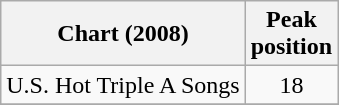<table class="wikitable">
<tr>
<th>Chart (2008)</th>
<th>Peak<br>position</th>
</tr>
<tr>
<td>U.S. Hot Triple A Songs</td>
<td align="center">18</td>
</tr>
<tr>
</tr>
</table>
